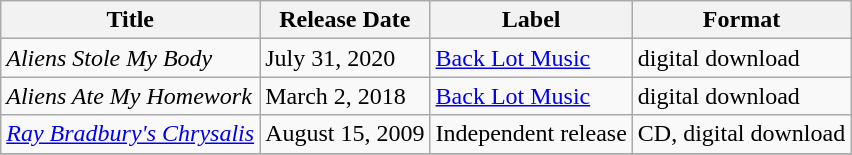<table class="wikitable">
<tr>
<th>Title</th>
<th>Release Date</th>
<th>Label</th>
<th>Format</th>
</tr>
<tr>
<td><em>Aliens Stole My Body</em></td>
<td>July 31, 2020</td>
<td><a href='#'>Back Lot Music</a></td>
<td>digital download</td>
</tr>
<tr>
<td><em>Aliens Ate My Homework</em></td>
<td>March 2, 2018</td>
<td><a href='#'>Back Lot Music</a></td>
<td>digital download</td>
</tr>
<tr>
<td><em><a href='#'>Ray Bradbury's Chrysalis</a></em></td>
<td>August 15, 2009</td>
<td>Independent release</td>
<td>CD, digital download</td>
</tr>
<tr>
</tr>
</table>
